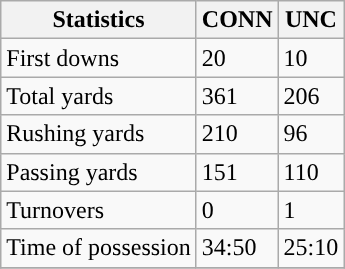<table class="wikitable" style="float: left;">
<tr>
<th>Statistics</th>
<th>CONN</th>
<th>UNC</th>
</tr>
<tr>
<td>First downs</td>
<td>20</td>
<td>10</td>
</tr>
<tr>
<td>Total yards</td>
<td>361</td>
<td>206</td>
</tr>
<tr>
<td>Rushing yards</td>
<td>210</td>
<td>96</td>
</tr>
<tr>
<td>Passing yards</td>
<td>151</td>
<td>110</td>
</tr>
<tr>
<td>Turnovers</td>
<td>0</td>
<td>1</td>
</tr>
<tr>
<td>Time of possession</td>
<td>34:50</td>
<td>25:10</td>
</tr>
<tr>
</tr>
</table>
